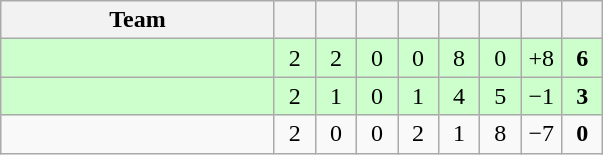<table class="wikitable" style="text-align:center;">
<tr>
<th width=175>Team</th>
<th width=20></th>
<th width=20></th>
<th width=20></th>
<th width=20></th>
<th width=20></th>
<th width=20></th>
<th width=20></th>
<th width=20></th>
</tr>
<tr style="background:#ccffcc;">
<td align=left></td>
<td>2</td>
<td>2</td>
<td>0</td>
<td>0</td>
<td>8</td>
<td>0</td>
<td>+8</td>
<td><strong>6</strong></td>
</tr>
<tr style="background:#ccffcc;">
<td align=left></td>
<td>2</td>
<td>1</td>
<td>0</td>
<td>1</td>
<td>4</td>
<td>5</td>
<td>−1</td>
<td><strong>3</strong></td>
</tr>
<tr>
<td align=left></td>
<td>2</td>
<td>0</td>
<td>0</td>
<td>2</td>
<td>1</td>
<td>8</td>
<td>−7</td>
<td><strong>0</strong></td>
</tr>
</table>
